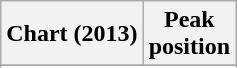<table class="wikitable sortable plainrowheaders">
<tr>
<th>Chart (2013)</th>
<th>Peak<br>position</th>
</tr>
<tr>
</tr>
<tr>
</tr>
<tr>
</tr>
<tr>
</tr>
<tr>
</tr>
<tr>
</tr>
<tr>
</tr>
<tr>
</tr>
<tr>
</tr>
<tr>
</tr>
<tr>
</tr>
<tr>
</tr>
<tr>
</tr>
<tr>
</tr>
<tr>
</tr>
<tr>
</tr>
<tr>
</tr>
<tr>
</tr>
<tr>
</tr>
<tr>
</tr>
</table>
